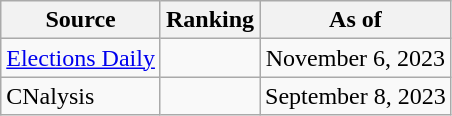<table class="wikitable" style="text-align:center">
<tr>
<th>Source</th>
<th>Ranking</th>
<th>As of</th>
</tr>
<tr>
<td align=left><a href='#'>Elections Daily</a></td>
<td></td>
<td>November 6, 2023</td>
</tr>
<tr>
<td align=left>CNalysis</td>
<td></td>
<td>September 8, 2023</td>
</tr>
</table>
